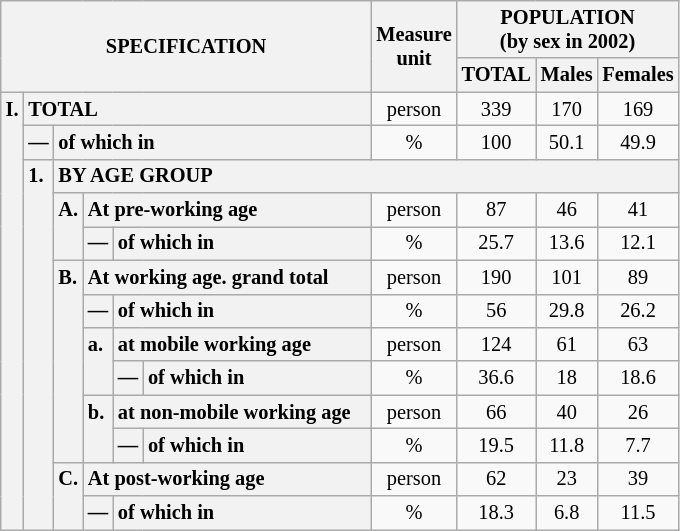<table class="wikitable" style="font-size:85%; text-align:center">
<tr>
<th rowspan="2" colspan="6">SPECIFICATION</th>
<th rowspan="2">Measure<br> unit</th>
<th colspan="3" rowspan="1">POPULATION<br> (by sex in 2002)</th>
</tr>
<tr>
<th>TOTAL</th>
<th>Males</th>
<th>Females</th>
</tr>
<tr>
<th style="text-align:left" valign="top" rowspan="13">I.</th>
<th style="text-align:left" colspan="5">TOTAL</th>
<td>person</td>
<td>339</td>
<td>170</td>
<td>169</td>
</tr>
<tr>
<th style="text-align:left" valign="top">—</th>
<th style="text-align:left" colspan="4">of which in</th>
<td>%</td>
<td>100</td>
<td>50.1</td>
<td>49.9</td>
</tr>
<tr>
<th style="text-align:left" valign="top" rowspan="11">1.</th>
<th style="text-align:left" colspan="19">BY AGE GROUP</th>
</tr>
<tr>
<th style="text-align:left" valign="top" rowspan="2">A.</th>
<th style="text-align:left" colspan="3">At pre-working age</th>
<td>person</td>
<td>87</td>
<td>46</td>
<td>41</td>
</tr>
<tr>
<th style="text-align:left" valign="top">—</th>
<th style="text-align:left" valign="top" colspan="2">of which in</th>
<td>%</td>
<td>25.7</td>
<td>13.6</td>
<td>12.1</td>
</tr>
<tr>
<th style="text-align:left" valign="top" rowspan="6">B.</th>
<th style="text-align:left" colspan="3">At working age. grand total</th>
<td>person</td>
<td>190</td>
<td>101</td>
<td>89</td>
</tr>
<tr>
<th style="text-align:left" valign="top">—</th>
<th style="text-align:left" valign="top" colspan="2">of which in</th>
<td>%</td>
<td>56</td>
<td>29.8</td>
<td>26.2</td>
</tr>
<tr>
<th style="text-align:left" valign="top" rowspan="2">a.</th>
<th style="text-align:left" colspan="2">at mobile working age</th>
<td>person</td>
<td>124</td>
<td>61</td>
<td>63</td>
</tr>
<tr>
<th style="text-align:left" valign="top">—</th>
<th style="text-align:left" valign="top" colspan="1">of which in                        </th>
<td>%</td>
<td>36.6</td>
<td>18</td>
<td>18.6</td>
</tr>
<tr>
<th style="text-align:left" valign="top" rowspan="2">b.</th>
<th style="text-align:left" colspan="2">at non-mobile working age</th>
<td>person</td>
<td>66</td>
<td>40</td>
<td>26</td>
</tr>
<tr>
<th style="text-align:left" valign="top">—</th>
<th style="text-align:left" valign="top" colspan="1">of which in                        </th>
<td>%</td>
<td>19.5</td>
<td>11.8</td>
<td>7.7</td>
</tr>
<tr>
<th style="text-align:left" valign="top" rowspan="2">C.</th>
<th style="text-align:left" colspan="3">At post-working age</th>
<td>person</td>
<td>62</td>
<td>23</td>
<td>39</td>
</tr>
<tr>
<th style="text-align:left" valign="top">—</th>
<th style="text-align:left" valign="top" colspan="2">of which in</th>
<td>%</td>
<td>18.3</td>
<td>6.8</td>
<td>11.5</td>
</tr>
</table>
